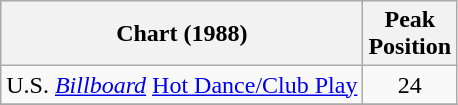<table class="wikitable sortable">
<tr>
<th>Chart (1988)</th>
<th>Peak<br>Position</th>
</tr>
<tr>
<td align="left">U.S. <a href='#'><em>Billboard</em></a> <a href='#'>Hot Dance/Club Play</a></td>
<td align="center">24</td>
</tr>
<tr>
</tr>
</table>
